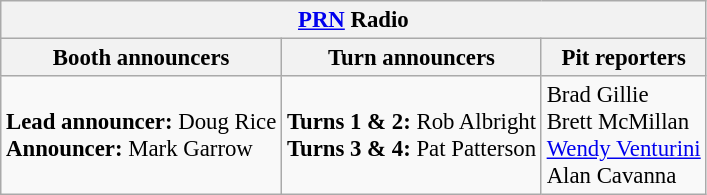<table class="wikitable" style="font-size: 95%">
<tr>
<th colspan="3"><a href='#'>PRN</a> Radio</th>
</tr>
<tr>
<th>Booth announcers</th>
<th>Turn announcers</th>
<th>Pit reporters</th>
</tr>
<tr>
<td><strong>Lead announcer:</strong> Doug Rice<br><strong>Announcer:</strong> Mark Garrow</td>
<td><strong>Turns 1 & 2:</strong> Rob Albright<br><strong>Turns 3 & 4:</strong> Pat Patterson</td>
<td>Brad Gillie<br>Brett McMillan<br><a href='#'>Wendy Venturini</a><br>Alan Cavanna</td>
</tr>
</table>
